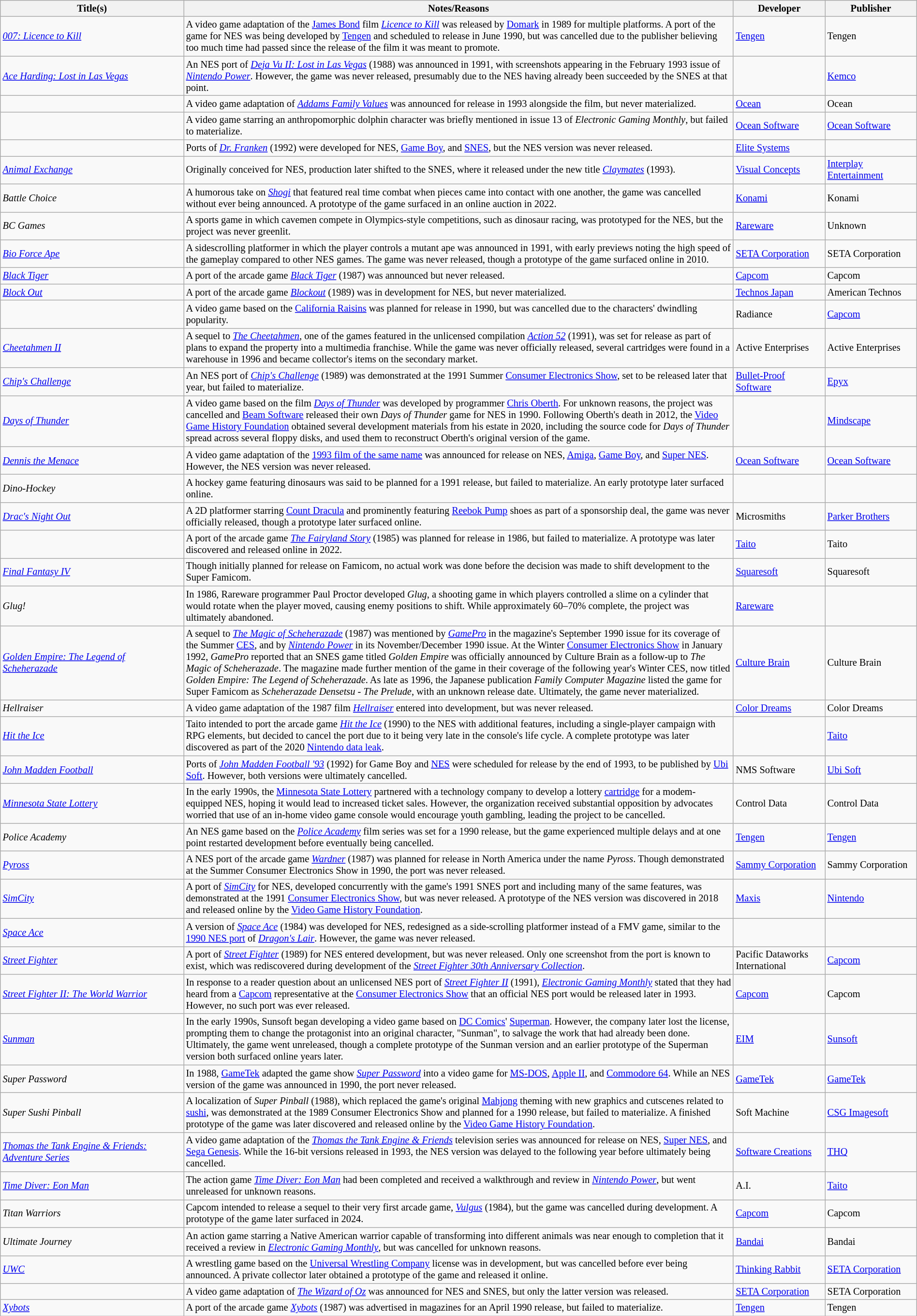<table class="wikitable sortable" id="softwarelist" style="width:100%; font-size:85%;">
<tr>
<th width=20%>Title(s)</th>
<th width=60% class="unsortable">Notes/Reasons</th>
<th width=10%>Developer</th>
<th width=10%>Publisher</th>
</tr>
<tr>
<td id="0–9"><em><a href='#'>007: Licence to Kill</a></em></td>
<td>A video game adaptation of the <a href='#'>James Bond</a> film <em><a href='#'>Licence to Kill</a></em> was released by <a href='#'>Domark</a> in 1989 for multiple platforms. A port of the game for NES was being developed by <a href='#'>Tengen</a> and scheduled to release in June 1990, but was cancelled due to the publisher believing too much time had passed since the release of the film it was meant to promote.</td>
<td><a href='#'>Tengen</a></td>
<td>Tengen</td>
</tr>
<tr>
<td><em><a href='#'>Ace Harding: Lost in Las Vegas</a></em></td>
<td>An NES port of <em><a href='#'>Deja Vu II: Lost in Las Vegas</a></em> (1988) was announced in 1991, with screenshots appearing in the February 1993 issue of <em><a href='#'>Nintendo Power</a></em>. However, the game was never released, presumably due to the NES having already been succeeded by the SNES at that point.</td>
<td></td>
<td><a href='#'>Kemco</a></td>
</tr>
<tr>
<td id="A"></td>
<td>A video game adaptation of <em><a href='#'>Addams Family Values</a></em> was announced for release in 1993 alongside the film, but never materialized.</td>
<td><a href='#'>Ocean</a></td>
<td>Ocean</td>
</tr>
<tr>
<td></td>
<td>A video game starring an anthropomorphic dolphin character was briefly mentioned in issue 13 of <em>Electronic Gaming Monthly</em>, but failed to materialize.</td>
<td><a href='#'>Ocean Software</a></td>
<td><a href='#'>Ocean Software</a></td>
</tr>
<tr>
<td></td>
<td>Ports of <em><a href='#'>Dr. Franken</a></em> (1992) were developed for NES, <a href='#'>Game Boy</a>, and <a href='#'>SNES</a>, but the NES version was never released.</td>
<td><a href='#'>Elite Systems</a></td>
<td></td>
</tr>
<tr>
<td><em><a href='#'>Animal Exchange</a></em></td>
<td>Originally conceived for NES, production later shifted to the SNES, where it released under the new title <em><a href='#'>Claymates</a></em> (1993).</td>
<td><a href='#'>Visual Concepts</a></td>
<td><a href='#'>Interplay Entertainment</a></td>
</tr>
<tr>
<td id="B"><em>Battle Choice</em></td>
<td>A humorous take on <em><a href='#'>Shogi</a></em> that featured real time combat when pieces came into contact with one another, the game was cancelled without ever being announced. A prototype of the game surfaced in an online auction in 2022.</td>
<td><a href='#'>Konami</a></td>
<td>Konami</td>
</tr>
<tr>
<td><em>BC Games</em></td>
<td>A sports game in which cavemen compete in Olympics-style competitions, such as dinosaur racing, was prototyped for the NES, but the project was never greenlit.</td>
<td><a href='#'>Rareware</a></td>
<td>Unknown</td>
</tr>
<tr>
<td><em><a href='#'>Bio Force Ape</a></em></td>
<td>A sidescrolling platformer in which the player controls a mutant ape was announced in 1991, with early previews noting the high speed of the gameplay compared to other NES games. The game was never released, though a prototype of the game surfaced online in 2010.</td>
<td><a href='#'>SETA Corporation</a></td>
<td>SETA Corporation</td>
</tr>
<tr>
<td><em><a href='#'>Black Tiger</a></em></td>
<td>A port of the arcade game <em><a href='#'>Black Tiger</a></em> (1987) was announced but never released.</td>
<td><a href='#'>Capcom</a></td>
<td>Capcom</td>
</tr>
<tr>
<td><em><a href='#'>Block Out</a></em></td>
<td>A port of the arcade game <em><a href='#'>Blockout</a></em> (1989) was in development for NES, but never materialized.</td>
<td><a href='#'>Technos Japan</a></td>
<td>American Technos</td>
</tr>
<tr>
<td id="C"></td>
<td>A video game based on the <a href='#'>California Raisins</a> was planned for release in 1990, but was cancelled due to the characters' dwindling popularity.</td>
<td>Radiance</td>
<td><a href='#'>Capcom</a></td>
</tr>
<tr>
<td><em><a href='#'>Cheetahmen II</a></em></td>
<td>A sequel to <em><a href='#'>The Cheetahmen</a></em>, one of the games featured in the unlicensed compilation <em><a href='#'>Action 52</a></em> (1991), was set for release as part of plans to expand the property into a multimedia franchise. While the game was never officially released, several cartridges were found in a warehouse in 1996 and became collector's items on the secondary market.</td>
<td>Active Enterprises</td>
<td>Active Enterprises</td>
</tr>
<tr>
<td><em><a href='#'>Chip's Challenge</a></em></td>
<td>An NES port of <em><a href='#'>Chip's Challenge</a></em> (1989) was demonstrated at the 1991 Summer <a href='#'>Consumer Electronics Show</a>, set to be released later that year, but failed to materialize.</td>
<td><a href='#'>Bullet-Proof Software</a></td>
<td><a href='#'>Epyx</a></td>
</tr>
<tr>
<td id="D"><em><a href='#'>Days of Thunder</a></em></td>
<td>A video game based on the film <em><a href='#'>Days of Thunder</a></em> was developed by programmer <a href='#'>Chris Oberth</a>. For unknown reasons, the project was cancelled and <a href='#'>Beam Software</a> released their own <em>Days of Thunder</em> game for NES in 1990. Following Oberth's death in 2012, the <a href='#'>Video Game History Foundation</a> obtained several development materials from his estate in 2020, including the source code for <em>Days of Thunder</em> spread across several floppy disks, and used them to reconstruct Oberth's original version of the game.</td>
<td></td>
<td><a href='#'>Mindscape</a></td>
</tr>
<tr>
<td><em><a href='#'>Dennis the Menace</a></em></td>
<td>A video game adaptation of the <a href='#'>1993 film of the same name</a> was announced for release on NES, <a href='#'>Amiga</a>, <a href='#'>Game Boy</a>, and <a href='#'>Super NES</a>. However, the NES version was never released.</td>
<td><a href='#'>Ocean Software</a></td>
<td><a href='#'>Ocean Software</a></td>
</tr>
<tr>
<td><em>Dino-Hockey</em></td>
<td>A hockey game featuring dinosaurs was said to be planned for a 1991 release, but failed to materialize. An early prototype later surfaced online.</td>
<td></td>
<td></td>
</tr>
<tr>
<td><em><a href='#'>Drac's Night Out</a></em></td>
<td>A 2D platformer starring <a href='#'>Count Dracula</a> and prominently featuring <a href='#'>Reebok Pump</a> shoes as part of a sponsorship deal, the game was never officially released, though a prototype later surfaced online.</td>
<td>Microsmiths</td>
<td><a href='#'>Parker Brothers</a></td>
</tr>
<tr>
<td id="F"></td>
<td>A port of the arcade game <em><a href='#'>The Fairyland Story</a></em> (1985) was planned for release in 1986, but failed to materialize. A prototype was later discovered and released online in 2022.</td>
<td><a href='#'>Taito</a></td>
<td>Taito</td>
</tr>
<tr>
<td><em><a href='#'>Final Fantasy IV</a></em></td>
<td>Though initially planned for release on Famicom, no actual work was done before the decision was made to shift development to the Super Famicom.</td>
<td><a href='#'>Squaresoft</a></td>
<td>Squaresoft</td>
</tr>
<tr>
<td id="G"><em>Glug!</em></td>
<td>In 1986, Rareware programmer Paul Proctor developed <em>Glug</em>, a shooting game in which players controlled a slime on a cylinder that would rotate when the player moved, causing enemy positions to shift. While approximately 60–70% complete, the project was ultimately abandoned.</td>
<td><a href='#'>Rareware</a></td>
<td></td>
</tr>
<tr>
<td><em><a href='#'>Golden Empire: The Legend of Scheherazade</a></em></td>
<td>A sequel to <em><a href='#'>The Magic of Scheherazade</a></em> (1987) was mentioned by <em><a href='#'>GamePro</a></em> in the magazine's September 1990 issue for its coverage of the Summer <a href='#'>CES</a>, and by <em><a href='#'>Nintendo Power</a></em> in its November/December 1990 issue. At the Winter <a href='#'>Consumer Electronics Show</a> in January 1992, <em>GamePro</em> reported that an SNES game titled <em>Golden Empire</em> was officially announced by Culture Brain as a follow-up to <em>The Magic of Scheherazade</em>. The magazine made further mention of the game in their coverage of the following year's Winter CES, now titled <em>Golden Empire: The Legend of Scheherazade</em>. As late as 1996, the Japanese publication <em>Family Computer Magazine</em> listed the game for Super Famicom as <em>Scheherazade Densetsu - The Prelude</em>, with an unknown release date. Ultimately, the game never materialized.</td>
<td><a href='#'>Culture Brain</a></td>
<td>Culture Brain</td>
</tr>
<tr>
<td id="H"><em>Hellraiser</em></td>
<td>A video game adaptation of the 1987 film <em><a href='#'>Hellraiser</a></em> entered into development, but was never released.</td>
<td><a href='#'>Color Dreams</a></td>
<td>Color Dreams</td>
</tr>
<tr>
<td><em><a href='#'>Hit the Ice</a></em></td>
<td>Taito intended to port the arcade game <em><a href='#'>Hit the Ice</a></em> (1990) to the NES with additional features, including a single-player campaign with RPG elements, but decided to cancel the port due to it being very late in the console's life cycle. A complete prototype was later discovered as part of the 2020 <a href='#'>Nintendo data leak</a>.</td>
<td></td>
<td><a href='#'>Taito</a></td>
</tr>
<tr>
<td id="J"><em><a href='#'>John Madden Football</a></em></td>
<td>Ports of <em><a href='#'>John Madden Football '93</a></em> (1992) for Game Boy and <a href='#'>NES</a> were scheduled for release by the end of 1993, to be published by <a href='#'>Ubi Soft</a>. However, both versions were ultimately cancelled.</td>
<td>NMS Software</td>
<td><a href='#'>Ubi Soft</a></td>
</tr>
<tr>
<td id="M"><em><a href='#'>Minnesota State Lottery</a></em></td>
<td>In the early 1990s, the <a href='#'>Minnesota State Lottery</a> partnered with a technology company to develop a lottery <a href='#'>cartridge</a> for a modem-equipped NES, hoping it would lead to increased ticket sales. However, the organization received substantial opposition by advocates worried that use of an in-home video game console would encourage youth gambling, leading the project to be cancelled.</td>
<td>Control Data</td>
<td>Control Data</td>
</tr>
<tr>
<td id="P"><em>Police Academy</em></td>
<td>An NES game based on the <em><a href='#'>Police Academy</a></em> film series was set for a 1990 release, but the game experienced multiple delays and at one point restarted development before eventually being cancelled.</td>
<td><a href='#'>Tengen</a></td>
<td><a href='#'>Tengen</a></td>
</tr>
<tr>
<td><em><a href='#'>Pyross</a></em></td>
<td>A NES port of the arcade game <em><a href='#'>Wardner</a></em> (1987) was planned for release in North America under the name <em>Pyross</em>. Though demonstrated at the Summer Consumer Electronics Show in 1990, the port was never released.</td>
<td><a href='#'>Sammy Corporation</a></td>
<td>Sammy Corporation</td>
</tr>
<tr>
<td id="S"><em><a href='#'>SimCity</a></em></td>
<td>A port of <em><a href='#'>SimCity</a></em> for NES, developed concurrently with the game's 1991 SNES port and including many of the same features, was demonstrated at the 1991 <a href='#'>Consumer Electronics Show</a>, but was never released. A prototype of the NES version was discovered in 2018 and released online by the <a href='#'>Video Game History Foundation</a>.</td>
<td><a href='#'>Maxis</a></td>
<td><a href='#'>Nintendo</a></td>
</tr>
<tr>
<td><em><a href='#'>Space Ace</a></em></td>
<td>A version of <em><a href='#'>Space Ace</a></em> (1984) was developed for NES, redesigned as a side-scrolling platformer instead of a FMV game, similar to the <a href='#'>1990 NES port</a> of <em><a href='#'>Dragon's Lair</a></em>. However, the game was never released.</td>
<td></td>
<td></td>
</tr>
<tr>
<td><em><a href='#'>Street Fighter</a></em></td>
<td>A port of <em><a href='#'>Street Fighter</a></em> (1989) for NES entered development, but was never released. Only one screenshot from the port is known to exist, which was rediscovered during development of the <em><a href='#'>Street Fighter 30th Anniversary Collection</a></em>.</td>
<td>Pacific Dataworks International</td>
<td><a href='#'>Capcom</a></td>
</tr>
<tr>
<td><em><a href='#'>Street Fighter II: The World Warrior</a></em></td>
<td>In response to a reader question about an unlicensed NES port of <em><a href='#'>Street Fighter II</a></em> (1991), <em><a href='#'>Electronic Gaming Monthly</a></em> stated that they had heard from a <a href='#'>Capcom</a> representative at the <a href='#'>Consumer Electronics Show</a> that an official NES port would be released later in 1993. However, no such port was ever released.</td>
<td><a href='#'>Capcom</a></td>
<td>Capcom</td>
</tr>
<tr>
<td><em><a href='#'>Sunman</a></em></td>
<td>In the early 1990s, Sunsoft began developing a video game based on <a href='#'>DC Comics</a>' <a href='#'>Superman</a>. However, the company later lost the license, prompting them to change the protagonist into an original character, "Sunman", to salvage the work that had already been done. Ultimately, the game went unreleased, though a complete prototype of the Sunman version and an earlier prototype of the Superman version both surfaced online years later.</td>
<td><a href='#'>EIM</a></td>
<td><a href='#'>Sunsoft</a></td>
</tr>
<tr>
<td><em>Super Password</em></td>
<td>In 1988, <a href='#'>GameTek</a> adapted the game show <em><a href='#'>Super Password</a></em> into a video game for <a href='#'>MS-DOS</a>, <a href='#'>Apple II</a>, and <a href='#'>Commodore 64</a>. While an NES version of the game was announced in 1990, the port never released.</td>
<td><a href='#'>GameTek</a></td>
<td><a href='#'>GameTek</a></td>
</tr>
<tr>
<td><em>Super Sushi Pinball</em></td>
<td>A localization of <em>Super Pinball</em> (1988), which replaced the game's original <a href='#'>Mahjong</a> theming with new graphics and cutscenes related to <a href='#'>sushi</a>, was demonstrated at the 1989 Consumer Electronics Show and planned for a 1990 release, but failed to materialize. A finished prototype of the game was later discovered and released online by the <a href='#'>Video Game History Foundation</a>.</td>
<td>Soft Machine</td>
<td><a href='#'>CSG Imagesoft</a></td>
</tr>
<tr>
<td id="T"><em><a href='#'>Thomas the Tank Engine & Friends: Adventure Series</a></em></td>
<td>A video game adaptation of the <em><a href='#'>Thomas the Tank Engine & Friends</a></em> television series was announced for release on NES, <a href='#'>Super NES</a>, and <a href='#'>Sega Genesis</a>. While the 16-bit versions released in 1993, the NES version was delayed to the following year before ultimately being cancelled.</td>
<td><a href='#'>Software Creations</a></td>
<td><a href='#'>THQ</a></td>
</tr>
<tr>
<td><em><a href='#'>Time Diver: Eon Man</a></em></td>
<td>The action game <em><a href='#'>Time Diver: Eon Man</a></em> had been completed and received a walkthrough and review in <em><a href='#'>Nintendo Power</a></em>, but went unreleased for unknown reasons.</td>
<td>A.I.</td>
<td><a href='#'>Taito</a></td>
</tr>
<tr>
<td><em>Titan Warriors</em></td>
<td>Capcom intended to release a sequel to their very first arcade game, <em><a href='#'>Vulgus</a></em> (1984), but the game was cancelled during development. A prototype of the game later surfaced in 2024.</td>
<td><a href='#'>Capcom</a></td>
<td>Capcom</td>
</tr>
<tr>
<td id="U"><em>Ultimate Journey</em></td>
<td>An action game starring a Native American warrior capable of transforming into different animals was near enough to completion that it received a review in <em><a href='#'>Electronic Gaming Monthly</a></em>, but was cancelled for unknown reasons.</td>
<td><a href='#'>Bandai</a></td>
<td>Bandai</td>
</tr>
<tr>
<td><em><a href='#'>UWC</a></em></td>
<td>A wrestling game based on the <a href='#'>Universal Wrestling Company</a> license was in development, but was cancelled before ever being announced. A private collector later obtained a prototype of the game and released it online.</td>
<td><a href='#'>Thinking Rabbit</a></td>
<td><a href='#'>SETA Corporation</a></td>
</tr>
<tr>
<td id="W"></td>
<td>A video game adaptation of <em><a href='#'>The Wizard of Oz</a></em> was announced for NES and SNES, but only the latter version was released.</td>
<td><a href='#'>SETA Corporation</a></td>
<td>SETA Corporation</td>
</tr>
<tr>
<td id="X"><em><a href='#'>Xybots</a></em></td>
<td>A port of the arcade game <em><a href='#'>Xybots</a></em> (1987) was advertised in magazines for an April 1990 release, but failed to materialize.</td>
<td><a href='#'>Tengen</a></td>
<td>Tengen</td>
</tr>
</table>
